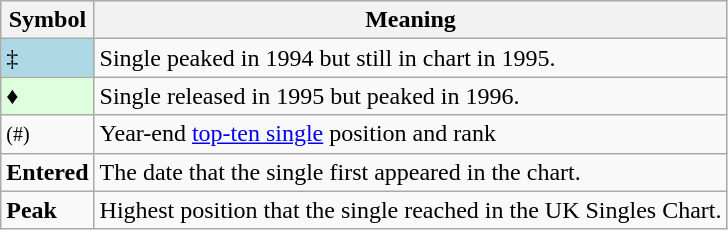<table Class="wikitable">
<tr>
<th>Symbol</th>
<th>Meaning</th>
</tr>
<tr>
<td bgcolor=lightblue>‡</td>
<td>Single peaked in 1994 but still in chart in 1995.</td>
</tr>
<tr>
<td bgcolor=#DDFFDD>♦</td>
<td>Single released in 1995 but peaked in 1996.</td>
</tr>
<tr>
<td><small>(#)</small></td>
<td>Year-end <a href='#'>top-ten single</a> position and rank</td>
</tr>
<tr>
<td><strong>Entered</strong></td>
<td>The date that the single first appeared in the chart.</td>
</tr>
<tr>
<td><strong>Peak</strong></td>
<td>Highest position that the single reached in the UK Singles Chart.</td>
</tr>
</table>
